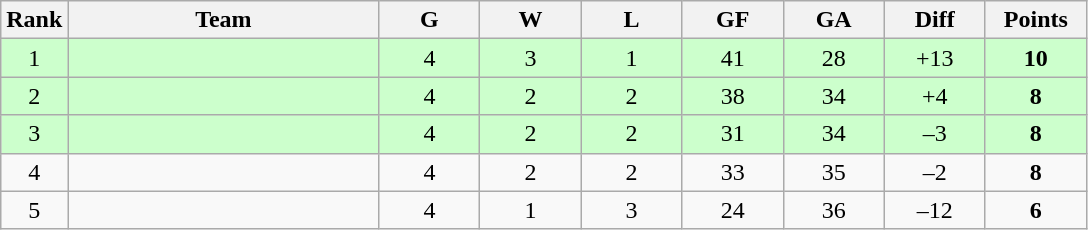<table class=wikitable style="text-align:center">
<tr>
<th width="25">Rank</th>
<th width="200">Team</th>
<th width="60">G</th>
<th width="60">W</th>
<th width="60">L</th>
<th width="60">GF</th>
<th width="60">GA</th>
<th width="60">Diff</th>
<th width="60">Points</th>
</tr>
<tr bgcolor=#CCFFCC>
<td>1</td>
<td align=left></td>
<td>4</td>
<td>3</td>
<td>1</td>
<td>41</td>
<td>28</td>
<td>+13</td>
<td><strong>10</strong></td>
</tr>
<tr bgcolor=#CCFFCC>
<td>2</td>
<td align=left></td>
<td>4</td>
<td>2</td>
<td>2</td>
<td>38</td>
<td>34</td>
<td>+4</td>
<td><strong>8</strong></td>
</tr>
<tr bgcolor=#CCFFCC>
<td>3</td>
<td align=left></td>
<td>4</td>
<td>2</td>
<td>2</td>
<td>31</td>
<td>34</td>
<td>–3</td>
<td><strong>8</strong></td>
</tr>
<tr>
<td>4</td>
<td align=left></td>
<td>4</td>
<td>2</td>
<td>2</td>
<td>33</td>
<td>35</td>
<td>–2</td>
<td><strong>8</strong></td>
</tr>
<tr>
<td>5</td>
<td align=left></td>
<td>4</td>
<td>1</td>
<td>3</td>
<td>24</td>
<td>36</td>
<td>–12</td>
<td><strong>6</strong></td>
</tr>
</table>
